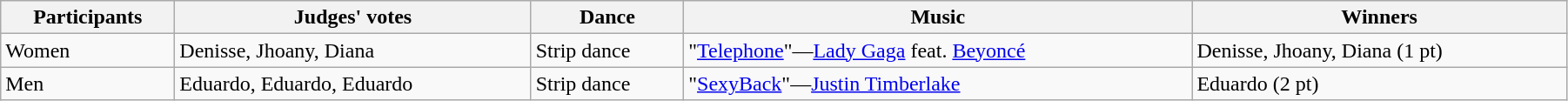<table class="wikitable sortable" style="width: 95%;">
<tr>
<th>Participants</th>
<th>Judges' votes</th>
<th>Dance</th>
<th>Music</th>
<th>Winners</th>
</tr>
<tr>
<td>Women</td>
<td>Denisse, Jhoany, Diana</td>
<td>Strip dance</td>
<td>"<a href='#'>Telephone</a>"—<a href='#'>Lady Gaga</a> feat. <a href='#'>Beyoncé</a></td>
<td>Denisse, Jhoany, Diana (1 pt)</td>
</tr>
<tr>
<td>Men</td>
<td>Eduardo, Eduardo, Eduardo</td>
<td>Strip dance</td>
<td>"<a href='#'>SexyBack</a>"—<a href='#'>Justin Timberlake</a></td>
<td>Eduardo (2 pt)</td>
</tr>
</table>
